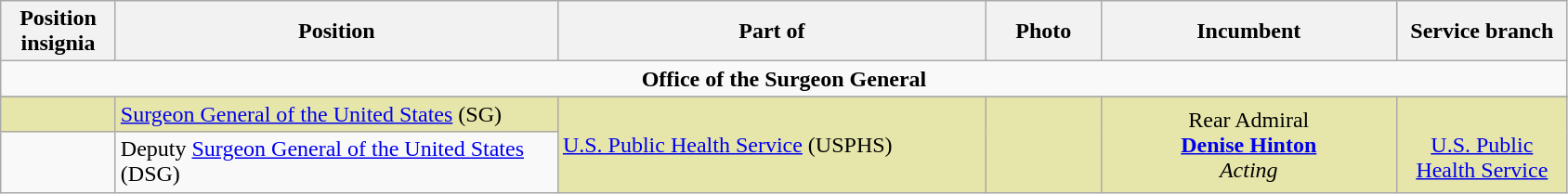<table class="wikitable">
<tr>
<th width="75" style="text-align:center">Position insignia</th>
<th width="310" style="text-align:center">Position</th>
<th width="300" style="text-align:center">Part of</th>
<th width="75" style="text-align:center">Photo</th>
<th width="205" style="text-align:center">Incumbent</th>
<th width="115" style="text-align:center">Service branch</th>
</tr>
<tr>
<td colspan="6" style="text-align:center"><strong>Office of the Surgeon General</strong></td>
</tr>
<tr>
</tr>
<tr style=background:#e6e6aa;>
<td></td>
<td><a href='#'>Surgeon General of the United States</a> (SG)</td>
<td rowspan="2"> <a href='#'>U.S. Public Health Service</a> (USPHS)</td>
<td rowspan="2"></td>
<td rowspan="2" style="text-align:center">Rear Admiral<br><strong><a href='#'>Denise Hinton</a></strong><br><em>Acting</em></td>
<td rowspan="2" style="text-align:center"><br><a href='#'>U.S. Public<br>Health Service</a></td>
</tr>
<tr>
<td></td>
<td>Deputy <a href='#'>Surgeon General of the United States</a> (DSG)</td>
</tr>
</table>
